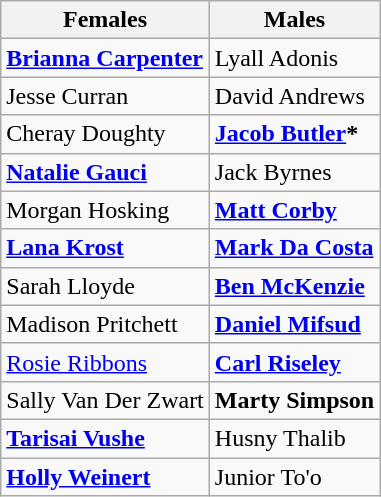<table class="wikitable">
<tr>
<th>Females</th>
<th>Males</th>
</tr>
<tr>
<td><strong><a href='#'>Brianna Carpenter</a></strong></td>
<td>Lyall Adonis</td>
</tr>
<tr>
<td>Jesse Curran</td>
<td>David Andrews</td>
</tr>
<tr>
<td>Cheray Doughty</td>
<td><strong><a href='#'>Jacob Butler</a>*</strong></td>
</tr>
<tr>
<td><strong><a href='#'>Natalie Gauci</a></strong></td>
<td>Jack Byrnes</td>
</tr>
<tr>
<td>Morgan Hosking</td>
<td><strong><a href='#'>Matt Corby</a></strong></td>
</tr>
<tr>
<td><strong><a href='#'>Lana Krost</a></strong></td>
<td><strong><a href='#'>Mark Da Costa</a></strong></td>
</tr>
<tr>
<td>Sarah Lloyde</td>
<td><strong><a href='#'>Ben McKenzie</a></strong></td>
</tr>
<tr>
<td>Madison Pritchett</td>
<td><strong><a href='#'>Daniel Mifsud</a></strong></td>
</tr>
<tr>
<td><a href='#'>Rosie Ribbons</a></td>
<td><strong><a href='#'>Carl Riseley</a></strong></td>
</tr>
<tr>
<td>Sally Van Der Zwart</td>
<td><strong>Marty Simpson</strong></td>
</tr>
<tr>
<td><strong><a href='#'>Tarisai Vushe</a></strong></td>
<td>Husny Thalib</td>
</tr>
<tr>
<td><strong><a href='#'>Holly Weinert</a></strong></td>
<td>Junior To'o</td>
</tr>
</table>
